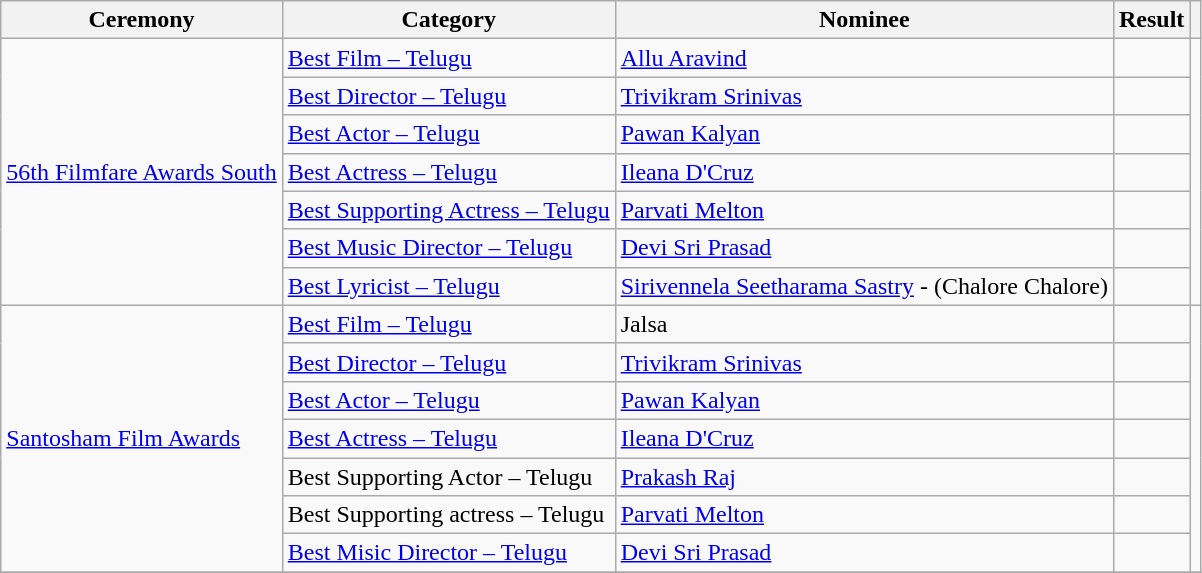<table class="wikitable">
<tr>
<th>Ceremony</th>
<th>Category</th>
<th>Nominee</th>
<th>Result</th>
<th></th>
</tr>
<tr>
<td rowspan="7"><a href='#'>56th Filmfare Awards South</a></td>
<td><a href='#'>Best Film – Telugu</a></td>
<td><a href='#'>Allu Aravind</a></td>
<td></td>
<td rowspan="7"></td>
</tr>
<tr>
<td><a href='#'>Best Director – Telugu</a></td>
<td><a href='#'>Trivikram Srinivas</a></td>
<td></td>
</tr>
<tr>
<td><a href='#'>Best Actor – Telugu</a></td>
<td><a href='#'>Pawan Kalyan</a></td>
<td></td>
</tr>
<tr>
<td><a href='#'>Best Actress – Telugu</a></td>
<td><a href='#'>Ileana D'Cruz</a></td>
<td></td>
</tr>
<tr>
<td><a href='#'>Best Supporting Actress – Telugu</a></td>
<td><a href='#'>Parvati Melton</a></td>
<td></td>
</tr>
<tr>
<td><a href='#'>Best Music Director – Telugu</a></td>
<td><a href='#'>Devi Sri Prasad</a></td>
<td></td>
</tr>
<tr>
<td><a href='#'>Best Lyricist – Telugu</a></td>
<td><a href='#'>Sirivennela Seetharama Sastry</a> - (Chalore Chalore)</td>
<td></td>
</tr>
<tr>
<td rowspan="7"><a href='#'>Santosham Film Awards</a></td>
<td><a href='#'>Best Film – Telugu</a></td>
<td>Jalsa</td>
<td></td>
<td rowspan="7"></td>
</tr>
<tr>
<td><a href='#'>Best Director – Telugu</a></td>
<td><a href='#'>Trivikram Srinivas</a></td>
<td></td>
</tr>
<tr>
<td><a href='#'>Best Actor – Telugu</a></td>
<td><a href='#'>Pawan Kalyan</a></td>
<td></td>
</tr>
<tr>
<td><a href='#'>Best Actress – Telugu</a></td>
<td><a href='#'>Ileana D'Cruz</a></td>
<td></td>
</tr>
<tr>
<td>Best Supporting Actor – Telugu</td>
<td><a href='#'>Prakash Raj</a></td>
<td></td>
</tr>
<tr>
<td>Best Supporting actress – Telugu</td>
<td><a href='#'>Parvati Melton</a></td>
<td></td>
</tr>
<tr>
<td><a href='#'>Best Misic Director – Telugu</a></td>
<td><a href='#'>Devi Sri Prasad</a></td>
<td></td>
</tr>
<tr>
</tr>
</table>
